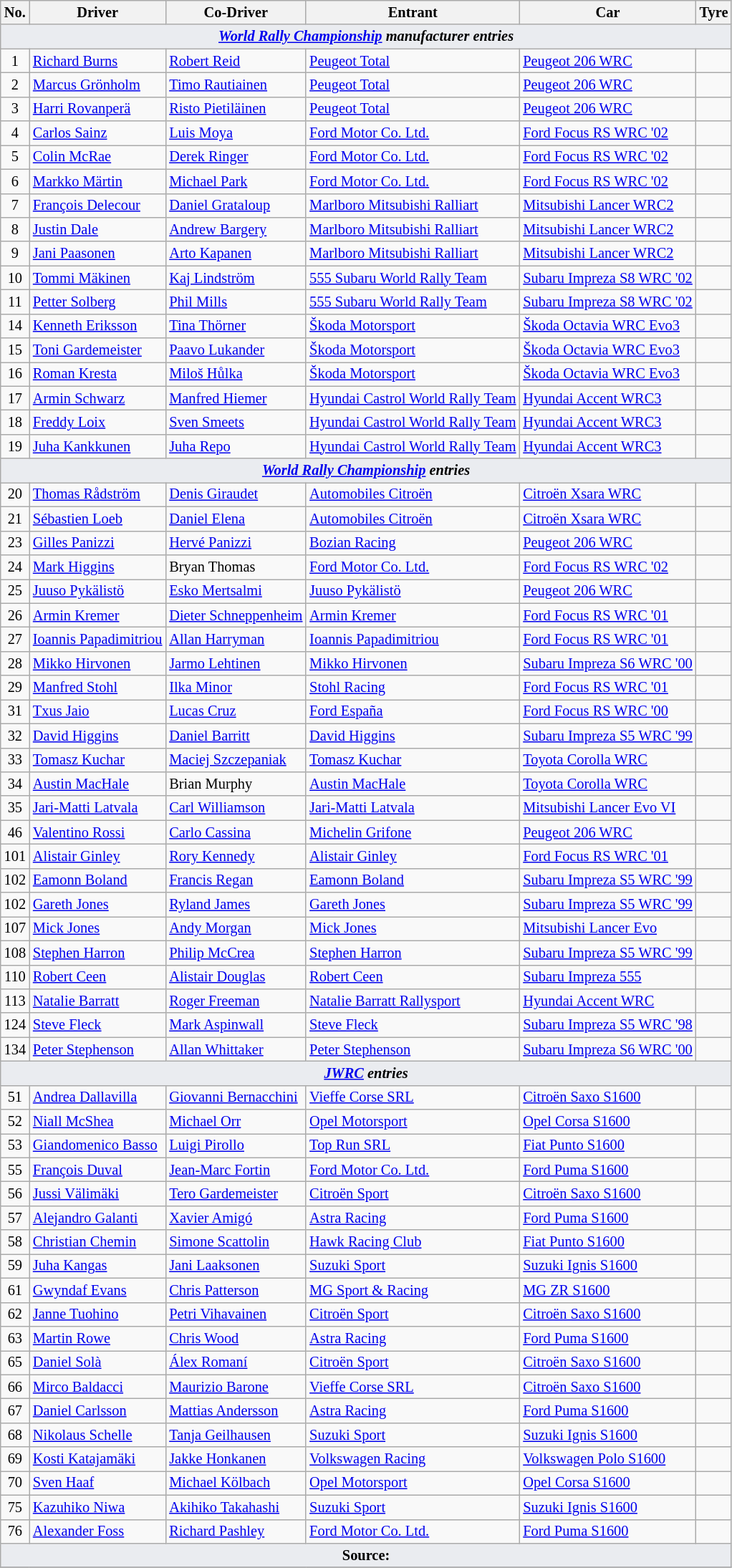<table class="wikitable" style="font-size: 85%;">
<tr>
<th>No.</th>
<th>Driver</th>
<th>Co-Driver</th>
<th>Entrant</th>
<th>Car</th>
<th>Tyre</th>
</tr>
<tr>
<td style="background-color:#EAECF0; text-align:center" colspan="6"><strong><em><a href='#'>World Rally Championship</a> manufacturer entries</em></strong></td>
</tr>
<tr>
<td align="center">1</td>
<td> <a href='#'>Richard Burns</a></td>
<td> <a href='#'>Robert Reid</a></td>
<td> <a href='#'>Peugeot Total</a></td>
<td><a href='#'>Peugeot 206 WRC</a></td>
<td align="center"></td>
</tr>
<tr>
<td align="center">2</td>
<td> <a href='#'>Marcus Grönholm</a></td>
<td> <a href='#'>Timo Rautiainen</a></td>
<td> <a href='#'>Peugeot Total</a></td>
<td><a href='#'>Peugeot 206 WRC</a></td>
<td align="center"></td>
</tr>
<tr>
<td align="center">3</td>
<td> <a href='#'>Harri Rovanperä</a></td>
<td> <a href='#'>Risto Pietiläinen</a></td>
<td> <a href='#'>Peugeot Total</a></td>
<td><a href='#'>Peugeot 206 WRC</a></td>
<td align="center"></td>
</tr>
<tr>
<td align="center">4</td>
<td> <a href='#'>Carlos Sainz</a></td>
<td> <a href='#'>Luis Moya</a></td>
<td> <a href='#'>Ford Motor Co. Ltd.</a></td>
<td><a href='#'>Ford Focus RS WRC '02</a></td>
<td align="center"></td>
</tr>
<tr>
<td align="center">5</td>
<td> <a href='#'>Colin McRae</a></td>
<td> <a href='#'>Derek Ringer</a></td>
<td> <a href='#'>Ford Motor Co. Ltd.</a></td>
<td><a href='#'>Ford Focus RS WRC '02</a></td>
<td align="center"></td>
</tr>
<tr>
<td align="center">6</td>
<td> <a href='#'>Markko Märtin</a></td>
<td> <a href='#'>Michael Park</a></td>
<td> <a href='#'>Ford Motor Co. Ltd.</a></td>
<td><a href='#'>Ford Focus RS WRC '02</a></td>
<td align="center"></td>
</tr>
<tr>
<td align="center">7</td>
<td> <a href='#'>François Delecour</a></td>
<td> <a href='#'>Daniel Grataloup</a></td>
<td> <a href='#'>Marlboro Mitsubishi Ralliart</a></td>
<td><a href='#'>Mitsubishi Lancer WRC2</a></td>
<td align="center"></td>
</tr>
<tr>
<td align="center">8</td>
<td> <a href='#'>Justin Dale</a></td>
<td> <a href='#'>Andrew Bargery</a></td>
<td> <a href='#'>Marlboro Mitsubishi Ralliart</a></td>
<td><a href='#'>Mitsubishi Lancer WRC2</a></td>
<td align="center"></td>
</tr>
<tr>
<td align="center">9</td>
<td> <a href='#'>Jani Paasonen</a></td>
<td> <a href='#'>Arto Kapanen</a></td>
<td> <a href='#'>Marlboro Mitsubishi Ralliart</a></td>
<td><a href='#'>Mitsubishi Lancer WRC2</a></td>
<td align="center"></td>
</tr>
<tr>
<td align="center">10</td>
<td> <a href='#'>Tommi Mäkinen</a></td>
<td> <a href='#'>Kaj Lindström</a></td>
<td> <a href='#'>555 Subaru World Rally Team</a></td>
<td><a href='#'>Subaru Impreza S8 WRC '02</a></td>
<td align="center"></td>
</tr>
<tr>
<td align="center">11</td>
<td> <a href='#'>Petter Solberg</a></td>
<td> <a href='#'>Phil Mills</a></td>
<td> <a href='#'>555 Subaru World Rally Team</a></td>
<td><a href='#'>Subaru Impreza S8 WRC '02</a></td>
<td align="center"></td>
</tr>
<tr>
<td align="center">14</td>
<td> <a href='#'>Kenneth Eriksson</a></td>
<td> <a href='#'>Tina Thörner</a></td>
<td> <a href='#'>Škoda Motorsport</a></td>
<td><a href='#'>Škoda Octavia WRC Evo3</a></td>
<td align="center"></td>
</tr>
<tr>
<td align="center">15</td>
<td> <a href='#'>Toni Gardemeister</a></td>
<td> <a href='#'>Paavo Lukander</a></td>
<td> <a href='#'>Škoda Motorsport</a></td>
<td><a href='#'>Škoda Octavia WRC Evo3</a></td>
<td align="center"></td>
</tr>
<tr>
<td align="center">16</td>
<td> <a href='#'>Roman Kresta</a></td>
<td> <a href='#'>Miloš Hůlka</a></td>
<td> <a href='#'>Škoda Motorsport</a></td>
<td><a href='#'>Škoda Octavia WRC Evo3</a></td>
<td align="center"></td>
</tr>
<tr>
<td align="center">17</td>
<td> <a href='#'>Armin Schwarz</a></td>
<td> <a href='#'>Manfred Hiemer</a></td>
<td> <a href='#'>Hyundai Castrol World Rally Team</a></td>
<td><a href='#'>Hyundai Accent WRC3</a></td>
<td align="center"></td>
</tr>
<tr>
<td align="center">18</td>
<td> <a href='#'>Freddy Loix</a></td>
<td> <a href='#'>Sven Smeets</a></td>
<td> <a href='#'>Hyundai Castrol World Rally Team</a></td>
<td><a href='#'>Hyundai Accent WRC3</a></td>
<td align="center"></td>
</tr>
<tr>
<td align="center">19</td>
<td> <a href='#'>Juha Kankkunen</a></td>
<td> <a href='#'>Juha Repo</a></td>
<td> <a href='#'>Hyundai Castrol World Rally Team</a></td>
<td><a href='#'>Hyundai Accent WRC3</a></td>
<td align="center"></td>
</tr>
<tr>
<td style="background-color:#EAECF0; text-align:center" colspan="6"><strong><em><a href='#'>World Rally Championship</a> entries</em></strong></td>
</tr>
<tr>
<td align="center">20</td>
<td> <a href='#'>Thomas Rådström</a></td>
<td> <a href='#'>Denis Giraudet</a></td>
<td> <a href='#'>Automobiles Citroën</a></td>
<td><a href='#'>Citroën Xsara WRC</a></td>
<td align="center"></td>
</tr>
<tr>
<td align="center">21</td>
<td> <a href='#'>Sébastien Loeb</a></td>
<td> <a href='#'>Daniel Elena</a></td>
<td> <a href='#'>Automobiles Citroën</a></td>
<td><a href='#'>Citroën Xsara WRC</a></td>
<td align="center"></td>
</tr>
<tr>
<td align="center">23</td>
<td> <a href='#'>Gilles Panizzi</a></td>
<td> <a href='#'>Hervé Panizzi</a></td>
<td> <a href='#'>Bozian Racing</a></td>
<td><a href='#'>Peugeot 206 WRC</a></td>
<td align="center"></td>
</tr>
<tr>
<td align="center">24</td>
<td> <a href='#'>Mark Higgins</a></td>
<td> Bryan Thomas</td>
<td> <a href='#'>Ford Motor Co. Ltd.</a></td>
<td><a href='#'>Ford Focus RS WRC '02</a></td>
<td align="center"></td>
</tr>
<tr>
<td align="center">25</td>
<td> <a href='#'>Juuso Pykälistö</a></td>
<td> <a href='#'>Esko Mertsalmi</a></td>
<td> <a href='#'>Juuso Pykälistö</a></td>
<td><a href='#'>Peugeot 206 WRC</a></td>
<td align="center"></td>
</tr>
<tr>
<td align="center">26</td>
<td> <a href='#'>Armin Kremer</a></td>
<td> <a href='#'>Dieter Schneppenheim</a></td>
<td> <a href='#'>Armin Kremer</a></td>
<td><a href='#'>Ford Focus RS WRC '01</a></td>
<td align="center"></td>
</tr>
<tr>
<td align="center">27</td>
<td> <a href='#'>Ioannis Papadimitriou</a></td>
<td> <a href='#'>Allan Harryman</a></td>
<td> <a href='#'>Ioannis Papadimitriou</a></td>
<td><a href='#'>Ford Focus RS WRC '01</a></td>
<td></td>
</tr>
<tr>
<td align="center">28</td>
<td> <a href='#'>Mikko Hirvonen</a></td>
<td> <a href='#'>Jarmo Lehtinen</a></td>
<td> <a href='#'>Mikko Hirvonen</a></td>
<td><a href='#'>Subaru Impreza S6 WRC '00</a></td>
<td align="center"></td>
</tr>
<tr>
<td align="center">29</td>
<td> <a href='#'>Manfred Stohl</a></td>
<td> <a href='#'>Ilka Minor</a></td>
<td> <a href='#'>Stohl Racing</a></td>
<td><a href='#'>Ford Focus RS WRC '01</a></td>
<td align="center"></td>
</tr>
<tr>
<td align="center">31</td>
<td> <a href='#'>Txus Jaio</a></td>
<td> <a href='#'>Lucas Cruz</a></td>
<td> <a href='#'>Ford España</a></td>
<td><a href='#'>Ford Focus RS WRC '00</a></td>
<td></td>
</tr>
<tr>
<td align="center">32</td>
<td> <a href='#'>David Higgins</a></td>
<td> <a href='#'>Daniel Barritt</a></td>
<td> <a href='#'>David Higgins</a></td>
<td><a href='#'>Subaru Impreza S5 WRC '99</a></td>
<td align="center"></td>
</tr>
<tr>
<td align="center">33</td>
<td> <a href='#'>Tomasz Kuchar</a></td>
<td> <a href='#'>Maciej Szczepaniak</a></td>
<td> <a href='#'>Tomasz Kuchar</a></td>
<td><a href='#'>Toyota Corolla WRC</a></td>
<td align="center"></td>
</tr>
<tr>
<td align="center">34</td>
<td> <a href='#'>Austin MacHale</a></td>
<td> Brian Murphy</td>
<td> <a href='#'>Austin MacHale</a></td>
<td><a href='#'>Toyota Corolla WRC</a></td>
<td></td>
</tr>
<tr>
<td align="center">35</td>
<td> <a href='#'>Jari-Matti Latvala</a></td>
<td> <a href='#'>Carl Williamson</a></td>
<td> <a href='#'>Jari-Matti Latvala</a></td>
<td><a href='#'>Mitsubishi Lancer Evo VI</a></td>
<td align="center"></td>
</tr>
<tr>
<td align="center">46</td>
<td> <a href='#'>Valentino Rossi</a></td>
<td> <a href='#'>Carlo Cassina</a></td>
<td> <a href='#'>Michelin Grifone</a></td>
<td><a href='#'>Peugeot 206 WRC</a></td>
<td align="center"></td>
</tr>
<tr>
<td align="center">101</td>
<td> <a href='#'>Alistair Ginley</a></td>
<td> <a href='#'>Rory Kennedy</a></td>
<td> <a href='#'>Alistair Ginley</a></td>
<td><a href='#'>Ford Focus RS WRC '01</a></td>
<td></td>
</tr>
<tr>
<td align="center">102</td>
<td> <a href='#'>Eamonn Boland</a></td>
<td> <a href='#'>Francis Regan</a></td>
<td> <a href='#'>Eamonn Boland</a></td>
<td><a href='#'>Subaru Impreza S5 WRC '99</a></td>
<td></td>
</tr>
<tr>
<td align="center">102</td>
<td> <a href='#'>Gareth Jones</a></td>
<td> <a href='#'>Ryland James</a></td>
<td> <a href='#'>Gareth Jones</a></td>
<td><a href='#'>Subaru Impreza S5 WRC '99</a></td>
<td></td>
</tr>
<tr>
<td align="center">107</td>
<td> <a href='#'>Mick Jones</a></td>
<td> <a href='#'>Andy Morgan</a></td>
<td> <a href='#'>Mick Jones</a></td>
<td><a href='#'>Mitsubishi Lancer Evo</a></td>
<td></td>
</tr>
<tr>
<td align="center">108</td>
<td> <a href='#'>Stephen Harron</a></td>
<td> <a href='#'>Philip McCrea</a></td>
<td> <a href='#'>Stephen Harron</a></td>
<td><a href='#'>Subaru Impreza S5 WRC '99</a></td>
<td></td>
</tr>
<tr>
<td align="center">110</td>
<td> <a href='#'>Robert Ceen</a></td>
<td> <a href='#'>Alistair Douglas</a></td>
<td> <a href='#'>Robert Ceen</a></td>
<td><a href='#'>Subaru Impreza 555</a></td>
<td></td>
</tr>
<tr>
<td align="center">113</td>
<td> <a href='#'>Natalie Barratt</a></td>
<td> <a href='#'>Roger Freeman</a></td>
<td> <a href='#'>Natalie Barratt Rallysport</a></td>
<td><a href='#'>Hyundai Accent WRC</a></td>
<td></td>
</tr>
<tr>
<td align="center">124</td>
<td> <a href='#'>Steve Fleck</a></td>
<td> <a href='#'>Mark Aspinwall</a></td>
<td> <a href='#'>Steve Fleck</a></td>
<td><a href='#'>Subaru Impreza S5 WRC '98</a></td>
<td></td>
</tr>
<tr>
<td align="center">134</td>
<td> <a href='#'>Peter Stephenson</a></td>
<td> <a href='#'>Allan Whittaker</a></td>
<td> <a href='#'>Peter Stephenson</a></td>
<td><a href='#'>Subaru Impreza S6 WRC '00</a></td>
<td></td>
</tr>
<tr>
<td style="background-color:#EAECF0; text-align:center" colspan="6"><strong><em><a href='#'>JWRC</a> entries</em></strong></td>
</tr>
<tr>
<td align="center">51</td>
<td> <a href='#'>Andrea Dallavilla</a></td>
<td> <a href='#'>Giovanni Bernacchini</a></td>
<td> <a href='#'>Vieffe Corse SRL</a></td>
<td><a href='#'>Citroën Saxo S1600</a></td>
<td align="center"></td>
</tr>
<tr>
<td align="center">52</td>
<td> <a href='#'>Niall McShea</a></td>
<td> <a href='#'>Michael Orr</a></td>
<td> <a href='#'>Opel Motorsport</a></td>
<td><a href='#'>Opel Corsa S1600</a></td>
<td align="center"></td>
</tr>
<tr>
<td align="center">53</td>
<td> <a href='#'>Giandomenico Basso</a></td>
<td> <a href='#'>Luigi Pirollo</a></td>
<td> <a href='#'>Top Run SRL</a></td>
<td><a href='#'>Fiat Punto S1600</a></td>
<td align="center"></td>
</tr>
<tr>
<td align="center">55</td>
<td> <a href='#'>François Duval</a></td>
<td> <a href='#'>Jean-Marc Fortin</a></td>
<td> <a href='#'>Ford Motor Co. Ltd.</a></td>
<td><a href='#'>Ford Puma S1600</a></td>
<td align="center"></td>
</tr>
<tr>
<td align="center">56</td>
<td> <a href='#'>Jussi Välimäki</a></td>
<td> <a href='#'>Tero Gardemeister</a></td>
<td> <a href='#'>Citroën Sport</a></td>
<td><a href='#'>Citroën Saxo S1600</a></td>
<td align="center"></td>
</tr>
<tr>
<td align="center">57</td>
<td> <a href='#'>Alejandro Galanti</a></td>
<td> <a href='#'>Xavier Amigó</a></td>
<td> <a href='#'>Astra Racing</a></td>
<td><a href='#'>Ford Puma S1600</a></td>
<td align="center"></td>
</tr>
<tr>
<td align="center">58</td>
<td> <a href='#'>Christian Chemin</a></td>
<td> <a href='#'>Simone Scattolin</a></td>
<td> <a href='#'>Hawk Racing Club</a></td>
<td><a href='#'>Fiat Punto S1600</a></td>
<td align="center"></td>
</tr>
<tr>
<td align="center">59</td>
<td> <a href='#'>Juha Kangas</a></td>
<td> <a href='#'>Jani Laaksonen</a></td>
<td> <a href='#'>Suzuki Sport</a></td>
<td><a href='#'>Suzuki Ignis S1600</a></td>
<td align="center"></td>
</tr>
<tr>
<td align="center">61</td>
<td> <a href='#'>Gwyndaf Evans</a></td>
<td> <a href='#'>Chris Patterson</a></td>
<td> <a href='#'>MG Sport & Racing</a></td>
<td><a href='#'>MG ZR S1600</a></td>
<td align="center"></td>
</tr>
<tr>
<td align="center">62</td>
<td> <a href='#'>Janne Tuohino</a></td>
<td> <a href='#'>Petri Vihavainen</a></td>
<td> <a href='#'>Citroën Sport</a></td>
<td><a href='#'>Citroën Saxo S1600</a></td>
<td align="center"></td>
</tr>
<tr>
<td align="center">63</td>
<td> <a href='#'>Martin Rowe</a></td>
<td> <a href='#'>Chris Wood</a></td>
<td> <a href='#'>Astra Racing</a></td>
<td><a href='#'>Ford Puma S1600</a></td>
<td align="center"></td>
</tr>
<tr>
<td align="center">65</td>
<td> <a href='#'>Daniel Solà</a></td>
<td> <a href='#'>Álex Romaní</a></td>
<td> <a href='#'>Citroën Sport</a></td>
<td><a href='#'>Citroën Saxo S1600</a></td>
<td align="center"></td>
</tr>
<tr>
<td align="center">66</td>
<td> <a href='#'>Mirco Baldacci</a></td>
<td> <a href='#'>Maurizio Barone</a></td>
<td> <a href='#'>Vieffe Corse SRL</a></td>
<td><a href='#'>Citroën Saxo S1600</a></td>
<td align="center"></td>
</tr>
<tr>
<td align="center">67</td>
<td> <a href='#'>Daniel Carlsson</a></td>
<td> <a href='#'>Mattias Andersson</a></td>
<td> <a href='#'>Astra Racing</a></td>
<td><a href='#'>Ford Puma S1600</a></td>
<td align="center"></td>
</tr>
<tr>
<td align="center">68</td>
<td> <a href='#'>Nikolaus Schelle</a></td>
<td> <a href='#'>Tanja Geilhausen</a></td>
<td> <a href='#'>Suzuki Sport</a></td>
<td><a href='#'>Suzuki Ignis S1600</a></td>
<td align="center"></td>
</tr>
<tr>
<td align="center">69</td>
<td> <a href='#'>Kosti Katajamäki</a></td>
<td> <a href='#'>Jakke Honkanen</a></td>
<td> <a href='#'>Volkswagen Racing</a></td>
<td><a href='#'>Volkswagen Polo S1600</a></td>
<td align="center"></td>
</tr>
<tr>
<td align="center">70</td>
<td> <a href='#'>Sven Haaf</a></td>
<td> <a href='#'>Michael Kölbach</a></td>
<td> <a href='#'>Opel Motorsport</a></td>
<td><a href='#'>Opel Corsa S1600</a></td>
<td align="center"></td>
</tr>
<tr>
<td align="center">75</td>
<td> <a href='#'>Kazuhiko Niwa</a></td>
<td> <a href='#'>Akihiko Takahashi</a></td>
<td> <a href='#'>Suzuki Sport</a></td>
<td><a href='#'>Suzuki Ignis S1600</a></td>
<td align="center"></td>
</tr>
<tr>
<td align="center">76</td>
<td> <a href='#'>Alexander Foss</a></td>
<td> <a href='#'>Richard Pashley</a></td>
<td> <a href='#'>Ford Motor Co. Ltd.</a></td>
<td><a href='#'>Ford Puma S1600</a></td>
<td align="center"></td>
</tr>
<tr>
<td style="background-color:#EAECF0; text-align:center" colspan="6"><strong>Source:</strong></td>
</tr>
<tr>
</tr>
</table>
